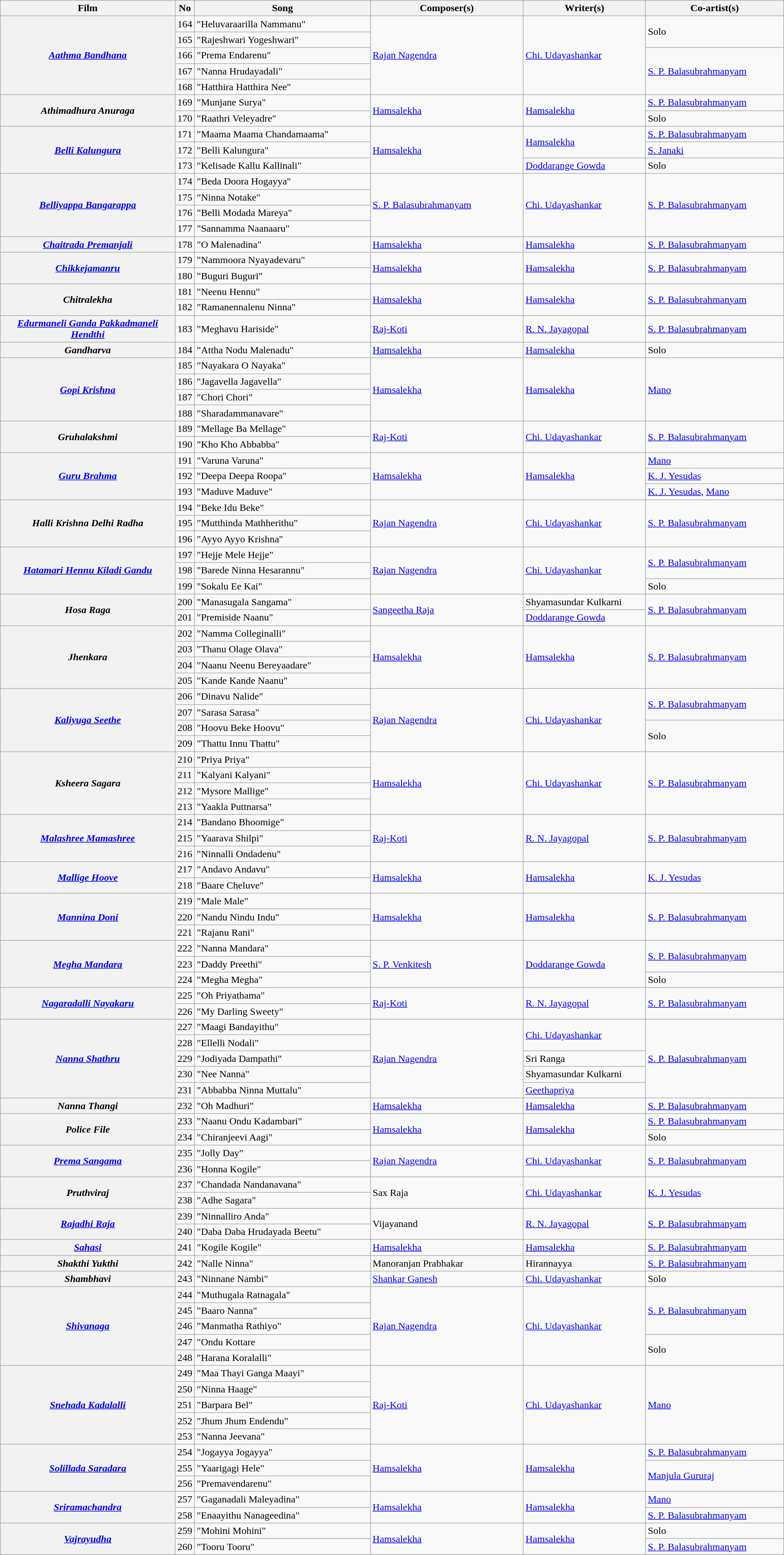<table class="wikitable plainrowheaders" width="100%" textcolor:#000;">
<tr>
<th scope="col" width=23%><strong>Film</strong></th>
<th><strong>No</strong></th>
<th scope="col" width=23%><strong>Song</strong></th>
<th scope="col" width=20%><strong>Composer(s)</strong></th>
<th scope="col" width=16%><strong>Writer(s)</strong></th>
<th scope="col" width=18%><strong>Co-artist(s)</strong></th>
</tr>
<tr>
<th rowspan="5"><em><a href='#'>Aathma Bandhana</a></em></th>
<td>164</td>
<td>"Heluvaraarilla Nammanu"</td>
<td rowspan="5"><a href='#'>Rajan Nagendra</a></td>
<td rowspan="5"><a href='#'>Chi. Udayashankar</a></td>
<td rowspan="2">Solo</td>
</tr>
<tr>
<td>165</td>
<td>"Rajeshwari Yogeshwari"</td>
</tr>
<tr>
<td>166</td>
<td>"Prema Endarenu"</td>
<td rowspan="3"><a href='#'>S. P. Balasubrahmanyam</a></td>
</tr>
<tr>
<td>167</td>
<td>"Nanna Hrudayadali"</td>
</tr>
<tr>
<td>168</td>
<td>"Hatthira Hatthira Nee"</td>
</tr>
<tr>
<th rowspan="2"><em>Athimadhura Anuraga</em></th>
<td>169</td>
<td>"Munjane Surya"</td>
<td rowspan="2"><a href='#'>Hamsalekha</a></td>
<td rowspan="2"><a href='#'>Hamsalekha</a></td>
<td><a href='#'>S. P. Balasubrahmanyam</a></td>
</tr>
<tr>
<td>170</td>
<td>"Raathri Veleyadre"</td>
<td>Solo</td>
</tr>
<tr>
<th rowspan="3"><em><a href='#'>Belli Kalungura</a></em></th>
<td>171</td>
<td>"Maama Maama Chandamaama"</td>
<td rowspan="3"><a href='#'>Hamsalekha</a></td>
<td rowspan="2"><a href='#'>Hamsalekha</a></td>
<td><a href='#'>S. P. Balasubrahmanyam</a></td>
</tr>
<tr>
<td>172</td>
<td>"Belli Kalungura"</td>
<td><a href='#'>S. Janaki</a></td>
</tr>
<tr>
<td>173</td>
<td>"Kelisade Kallu Kallinali"</td>
<td><a href='#'>Doddarange Gowda</a></td>
<td>Solo</td>
</tr>
<tr>
<th rowspan="4"><em><a href='#'>Belliyappa Bangarappa</a></em></th>
<td>174</td>
<td>"Beda Doora Hogayya"</td>
<td rowspan="4"><a href='#'>S. P. Balasubrahmanyam</a></td>
<td rowspan="4"><a href='#'>Chi. Udayashankar</a></td>
<td rowspan="4"><a href='#'>S. P. Balasubrahmanyam</a></td>
</tr>
<tr>
<td>175</td>
<td>"Ninna Notake"</td>
</tr>
<tr>
<td>176</td>
<td>"Belli Modada Mareya"</td>
</tr>
<tr>
<td>177</td>
<td>"Sannamma Naanaaru"</td>
</tr>
<tr>
<th><em><a href='#'>Chaitrada Premanjali</a></em></th>
<td>178</td>
<td>"O Malenadina"</td>
<td><a href='#'>Hamsalekha</a></td>
<td><a href='#'>Hamsalekha</a></td>
<td><a href='#'>S. P. Balasubrahmanyam</a></td>
</tr>
<tr>
<th rowspan="2"><em><a href='#'>Chikkejamanru</a></em></th>
<td>179</td>
<td>"Nammoora Nyayadevaru"</td>
<td rowspan="2"><a href='#'>Hamsalekha</a></td>
<td rowspan="2"><a href='#'>Hamsalekha</a></td>
<td rowspan="2"><a href='#'>S. P. Balasubrahmanyam</a></td>
</tr>
<tr>
<td>180</td>
<td>"Buguri Buguri"</td>
</tr>
<tr>
<th rowspan="2"><em>Chitralekha</em></th>
<td>181</td>
<td>"Neenu Hennu"</td>
<td rowspan="2"><a href='#'>Hamsalekha</a></td>
<td rowspan="2"><a href='#'>Hamsalekha</a></td>
<td rowspan="2"><a href='#'>S. P. Balasubrahmanyam</a></td>
</tr>
<tr>
<td>182</td>
<td>"Ramanennalenu Ninna"</td>
</tr>
<tr>
<th><em><a href='#'>Edurmaneli Ganda Pakkadmaneli Hendthi</a></em></th>
<td>183</td>
<td>"Meghavu Hariside"</td>
<td><a href='#'>Raj-Koti</a></td>
<td><a href='#'>R. N. Jayagopal</a></td>
<td><a href='#'>S. P. Balasubrahmanyam</a></td>
</tr>
<tr>
<th><em>Gandharva</em></th>
<td>184</td>
<td>"Attha Nodu Malenadu"</td>
<td><a href='#'>Hamsalekha</a></td>
<td><a href='#'>Hamsalekha</a></td>
<td>Solo</td>
</tr>
<tr>
<th rowspan="4"><em><a href='#'>Gopi Krishna</a></em></th>
<td>185</td>
<td>"Nayakara O Nayaka"</td>
<td rowspan="4"><a href='#'>Hamsalekha</a></td>
<td rowspan="4"><a href='#'>Hamsalekha</a></td>
<td rowspan="4"><a href='#'>Mano</a></td>
</tr>
<tr>
<td>186</td>
<td>"Jagavella Jagavella"</td>
</tr>
<tr>
<td>187</td>
<td>"Chori Chori"</td>
</tr>
<tr>
<td>188</td>
<td>"Sharadammanavare"</td>
</tr>
<tr>
<th rowspan="2"><em>Gruhalakshmi</em></th>
<td>189</td>
<td>"Mellage Ba Mellage"</td>
<td rowspan="2"><a href='#'>Raj-Koti</a></td>
<td rowspan="2"><a href='#'>Chi. Udayashankar</a></td>
<td rowspan="2"><a href='#'>S. P. Balasubrahmanyam</a></td>
</tr>
<tr>
<td>190</td>
<td>"Kho Kho Abbabba"</td>
</tr>
<tr>
<th rowspan="3"><em><a href='#'>Guru Brahma</a></em></th>
<td>191</td>
<td>"Varuna Varuna"</td>
<td rowspan="3"><a href='#'>Hamsalekha</a></td>
<td rowspan="3"><a href='#'>Hamsalekha</a></td>
<td><a href='#'>Mano</a></td>
</tr>
<tr>
<td>192</td>
<td>"Deepa Deepa Roopa"</td>
<td><a href='#'>K. J. Yesudas</a></td>
</tr>
<tr>
<td>193</td>
<td>"Maduve Maduve"</td>
<td><a href='#'>K. J. Yesudas</a>, <a href='#'>Mano</a></td>
</tr>
<tr>
<th rowspan="3"><em>Halli Krishna Delhi Radha</em></th>
<td>194</td>
<td>"Beke Idu Beke"</td>
<td rowspan="3"><a href='#'>Rajan Nagendra</a></td>
<td rowspan="3"><a href='#'>Chi. Udayashankar</a></td>
<td rowspan="3"><a href='#'>S. P. Balasubrahmanyam</a></td>
</tr>
<tr>
<td>195</td>
<td>"Mutthinda Mathherithu"</td>
</tr>
<tr>
<td>196</td>
<td>"Ayyo Ayyo Krishna"</td>
</tr>
<tr>
<th rowspan="3"><em><a href='#'>Hatamari Hennu Kiladi Gandu</a></em></th>
<td>197</td>
<td>"Hejje Mele Hejje"</td>
<td rowspan="3"><a href='#'>Rajan Nagendra</a></td>
<td rowspan="3"><a href='#'>Chi. Udayashankar</a></td>
<td rowspan="2"><a href='#'>S. P. Balasubrahmanyam</a></td>
</tr>
<tr>
<td>198</td>
<td>"Barede Ninna Hesarannu"</td>
</tr>
<tr>
<td>199</td>
<td>"Sokalu Ee Kai"</td>
<td>Solo</td>
</tr>
<tr>
<th rowspan="2"><em>Hosa Raga</em></th>
<td>200</td>
<td>"Manasugala Sangama"</td>
<td rowspan="2"><a href='#'>Sangeetha Raja</a></td>
<td>Shyamasundar Kulkarni</td>
<td rowspan="2"><a href='#'>S. P. Balasubrahmanyam</a></td>
</tr>
<tr>
<td>201</td>
<td>"Premiside Naanu"</td>
<td><a href='#'>Doddarange Gowda</a></td>
</tr>
<tr>
<th rowspan="4"><em>Jhenkara</em></th>
<td>202</td>
<td>"Namma Colleginalli"</td>
<td rowspan="4"><a href='#'>Hamsalekha</a></td>
<td rowspan="4"><a href='#'>Hamsalekha</a></td>
<td rowspan="4"><a href='#'>S. P. Balasubrahmanyam</a></td>
</tr>
<tr>
<td>203</td>
<td>"Thanu Olage Olava"</td>
</tr>
<tr>
<td>204</td>
<td>"Naanu Neenu Bereyaadare"</td>
</tr>
<tr>
<td>205</td>
<td>"Kande Kande Naanu"</td>
</tr>
<tr>
<th rowspan="4"><em><a href='#'>Kaliyuga Seethe</a></em></th>
<td>206</td>
<td>"Dinavu Nalide"</td>
<td rowspan="4"><a href='#'>Rajan Nagendra</a></td>
<td rowspan="4"><a href='#'>Chi. Udayashankar</a></td>
<td rowspan="2"><a href='#'>S. P. Balasubrahmanyam</a></td>
</tr>
<tr>
<td>207</td>
<td>"Sarasa Sarasa"</td>
</tr>
<tr>
<td>208</td>
<td>"Hoovu Beke Hoovu"</td>
<td rowspan="2">Solo</td>
</tr>
<tr>
<td>209</td>
<td>"Thattu Innu Thattu"</td>
</tr>
<tr>
<th rowspan="4"><em>Ksheera Sagara</em></th>
<td>210</td>
<td>"Priya Priya"</td>
<td rowspan="4"><a href='#'>Hamsalekha</a></td>
<td rowspan="4"><a href='#'>Chi. Udayashankar</a></td>
<td rowspan="4"><a href='#'>S. P. Balasubrahmanyam</a></td>
</tr>
<tr>
<td>211</td>
<td>"Kalyani Kalyani"</td>
</tr>
<tr>
<td>212</td>
<td>"Mysore Mallige"</td>
</tr>
<tr>
<td>213</td>
<td>"Yaakla Puttnarsa"</td>
</tr>
<tr>
<th rowspan="3"><em><a href='#'>Malashree Mamashree</a></em></th>
<td>214</td>
<td>"Bandano Bhoomige"</td>
<td rowspan="3"><a href='#'>Raj-Koti</a></td>
<td rowspan="3"><a href='#'>R. N. Jayagopal</a></td>
<td rowspan="3"><a href='#'>S. P. Balasubrahmanyam</a></td>
</tr>
<tr>
<td>215</td>
<td>"Yaarava Shilpi"</td>
</tr>
<tr>
<td>216</td>
<td>"Ninnalli Ondadenu"</td>
</tr>
<tr>
<th rowspan="2"><em><a href='#'>Mallige Hoove</a></em></th>
<td>217</td>
<td>"Andavo Andavu"</td>
<td rowspan="2"><a href='#'>Hamsalekha</a></td>
<td rowspan="2"><a href='#'>Hamsalekha</a></td>
<td rowspan="2"><a href='#'>K. J. Yesudas</a></td>
</tr>
<tr>
<td>218</td>
<td>"Baare Cheluve"</td>
</tr>
<tr>
<th rowspan="3"><em><a href='#'>Mannina Doni</a></em></th>
<td>219</td>
<td>"Male Male"</td>
<td rowspan="3"><a href='#'>Hamsalekha</a></td>
<td rowspan="3"><a href='#'>Hamsalekha</a></td>
<td rowspan="3"><a href='#'>S. P. Balasubrahmanyam</a></td>
</tr>
<tr>
<td>220</td>
<td>"Nandu Nindu Indu"</td>
</tr>
<tr>
<td>221</td>
<td>"Rajanu Rani"</td>
</tr>
<tr>
<th rowspan="3"><em><a href='#'>Megha Mandara</a></em></th>
<td>222</td>
<td>"Nanna Mandara"</td>
<td rowspan="3"><a href='#'>S. P. Venkitesh</a></td>
<td rowspan="3"><a href='#'>Doddarange Gowda</a></td>
<td rowspan="2"><a href='#'>S. P. Balasubrahmanyam</a></td>
</tr>
<tr>
<td>223</td>
<td>"Daddy Preethi"</td>
</tr>
<tr>
<td>224</td>
<td>"Megha Megha"</td>
<td>Solo</td>
</tr>
<tr>
<th rowspan="2"><em><a href='#'>Nagaradalli Nayakaru</a></em></th>
<td>225</td>
<td>"Oh Priyathama"</td>
<td rowspan="2"><a href='#'>Raj-Koti</a></td>
<td rowspan="2"><a href='#'>R. N. Jayagopal</a></td>
<td rowspan="2"><a href='#'>S. P. Balasubrahmanyam</a></td>
</tr>
<tr>
<td>226</td>
<td>"My Darling Sweety"</td>
</tr>
<tr>
<th rowspan="5"><em><a href='#'>Nanna Shathru</a></em></th>
<td>227</td>
<td>"Maagi Bandayithu"</td>
<td rowspan="5"><a href='#'>Rajan Nagendra</a></td>
<td rowspan="2"><a href='#'>Chi. Udayashankar</a></td>
<td rowspan="5"><a href='#'>S. P. Balasubrahmanyam</a></td>
</tr>
<tr>
<td>228</td>
<td>"Ellelli Nodali"</td>
</tr>
<tr>
<td>229</td>
<td>"Jodiyada Dampathi"</td>
<td>Sri Ranga</td>
</tr>
<tr>
<td>230</td>
<td>"Nee Nanna"</td>
<td>Shyamasundar Kulkarni</td>
</tr>
<tr>
<td>231</td>
<td>"Abbabba Ninna Muttalu"</td>
<td><a href='#'>Geethapriya</a></td>
</tr>
<tr>
<th><em>Nanna Thangi</em></th>
<td>232</td>
<td>"Oh Madhuri"</td>
<td><a href='#'>Hamsalekha</a></td>
<td><a href='#'>Hamsalekha</a></td>
<td><a href='#'>S. P. Balasubrahmanyam</a></td>
</tr>
<tr>
<th rowspan="2"><em>Police File</em></th>
<td>233</td>
<td>"Naanu Ondu Kadambari"</td>
<td rowspan="2"><a href='#'>Hamsalekha</a></td>
<td rowspan="2"><a href='#'>Hamsalekha</a></td>
<td><a href='#'>S. P. Balasubrahmanyam</a></td>
</tr>
<tr>
<td>234</td>
<td>"Chiranjeevi Aagi"</td>
<td>Solo</td>
</tr>
<tr>
<th rowspan="2"><em><a href='#'>Prema Sangama</a></em></th>
<td>235</td>
<td>"Jolly Day"</td>
<td rowspan="2"><a href='#'>Rajan Nagendra</a></td>
<td rowspan="2"><a href='#'>Chi. Udayashankar</a></td>
<td rowspan="2"><a href='#'>S. P. Balasubrahmanyam</a></td>
</tr>
<tr>
<td>236</td>
<td>"Honna Kogile"</td>
</tr>
<tr>
<th rowspan="2"><em>Pruthviraj</em></th>
<td>237</td>
<td>"Chandada Nandanavana"</td>
<td rowspan="2">Sax Raja</td>
<td rowspan="2"><a href='#'>Chi. Udayashankar</a></td>
<td rowspan="2"><a href='#'>K. J. Yesudas</a></td>
</tr>
<tr>
<td>238</td>
<td>"Adhe Sagara"</td>
</tr>
<tr>
<th rowspan="2"><em><a href='#'>Rajadhi Raja</a></em></th>
<td>239</td>
<td>"Ninnalliro Anda"</td>
<td rowspan="2">Vijayanand</td>
<td rowspan="2"><a href='#'>R. N. Jayagopal</a></td>
<td rowspan="2"><a href='#'>S. P. Balasubrahmanyam</a></td>
</tr>
<tr>
<td>240</td>
<td>"Daba Daba Hrudayada Beetu"</td>
</tr>
<tr>
<th><em><a href='#'>Sahasi</a></em></th>
<td>241</td>
<td>"Kogile Kogile"</td>
<td><a href='#'>Hamsalekha</a></td>
<td><a href='#'>Hamsalekha</a></td>
<td><a href='#'>S. P. Balasubrahmanyam</a></td>
</tr>
<tr>
<th><em>Shakthi Yukthi</em></th>
<td>242</td>
<td>"Nalle Ninna"</td>
<td>Manoranjan Prabhakar</td>
<td>Hirannayya</td>
<td><a href='#'>S. P. Balasubrahmanyam</a></td>
</tr>
<tr>
<th><em>Shambhavi</em></th>
<td>243</td>
<td>"Ninnane Nambi"</td>
<td><a href='#'>Shankar Ganesh</a></td>
<td><a href='#'>Chi. Udayashankar</a></td>
<td>Solo</td>
</tr>
<tr>
<th rowspan="5"><em><a href='#'>Shivanaga</a></em></th>
<td>244</td>
<td>"Muthugala Ratnagala"</td>
<td rowspan="5"><a href='#'>Rajan Nagendra</a></td>
<td rowspan="5"><a href='#'>Chi. Udayashankar</a></td>
<td rowspan="3"><a href='#'>S. P. Balasubrahmanyam</a></td>
</tr>
<tr>
<td>245</td>
<td>"Baaro Nanna"</td>
</tr>
<tr>
<td>246</td>
<td>"Manmatha Rathiyo"</td>
</tr>
<tr>
<td>247</td>
<td>"Ondu Kottare</td>
<td rowspan="2">Solo</td>
</tr>
<tr>
<td>248</td>
<td>"Harana Koralalli"</td>
</tr>
<tr>
<th rowspan="5"><em><a href='#'>Snehada Kadalalli</a></em></th>
<td>249</td>
<td>"Maa Thayi Ganga Maayi"</td>
<td rowspan="5"><a href='#'>Raj-Koti</a></td>
<td rowspan="5"><a href='#'>Chi. Udayashankar</a></td>
<td rowspan="5"><a href='#'>Mano</a></td>
</tr>
<tr>
<td>250</td>
<td>"Ninna Haage"</td>
</tr>
<tr>
<td>251</td>
<td>"Barpara Bel"</td>
</tr>
<tr>
<td>252</td>
<td>"Jhum Jhum Endendu"</td>
</tr>
<tr>
<td>253</td>
<td>"Nanna Jeevana"</td>
</tr>
<tr>
<th rowspan="3"><em><a href='#'>Solillada Saradara</a></em></th>
<td>254</td>
<td>"Jogayya Jogayya"</td>
<td rowspan="3"><a href='#'>Hamsalekha</a></td>
<td rowspan="3"><a href='#'>Hamsalekha</a></td>
<td><a href='#'>S. P. Balasubrahmanyam</a></td>
</tr>
<tr>
<td>255</td>
<td>"Yaarigagi Hele"</td>
<td rowspan="2"><a href='#'>Manjula Gururaj</a></td>
</tr>
<tr>
<td>256</td>
<td>"Premavendarenu"</td>
</tr>
<tr>
<th rowspan="2"><em><a href='#'>Sriramachandra</a></em></th>
<td>257</td>
<td>"Gaganadali Maleyadina"</td>
<td rowspan="2"><a href='#'>Hamsalekha</a></td>
<td rowspan="2"><a href='#'>Hamsalekha</a></td>
<td><a href='#'>Mano</a></td>
</tr>
<tr>
<td>258</td>
<td>"Enaayithu Nanageedina"</td>
<td><a href='#'>S. P. Balasubrahmanyam</a></td>
</tr>
<tr>
<th rowspan="2"><em><a href='#'>Vajrayudha</a></em></th>
<td>259</td>
<td>"Mohini Mohini"</td>
<td rowspan="2"><a href='#'>Hamsalekha</a></td>
<td rowspan="2"><a href='#'>Hamsalekha</a></td>
<td>Solo</td>
</tr>
<tr>
<td>260</td>
<td>"Tooru Tooru"</td>
<td><a href='#'>S. P. Balasubrahmanyam</a></td>
</tr>
<tr>
</tr>
</table>
